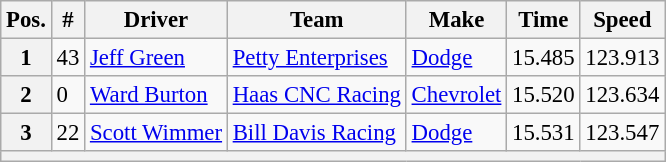<table class="wikitable" style="font-size:95%">
<tr>
<th>Pos.</th>
<th>#</th>
<th>Driver</th>
<th>Team</th>
<th>Make</th>
<th>Time</th>
<th>Speed</th>
</tr>
<tr>
<th>1</th>
<td>43</td>
<td><a href='#'>Jeff Green</a></td>
<td><a href='#'>Petty Enterprises</a></td>
<td><a href='#'>Dodge</a></td>
<td>15.485</td>
<td>123.913</td>
</tr>
<tr>
<th>2</th>
<td>0</td>
<td><a href='#'>Ward Burton</a></td>
<td><a href='#'>Haas CNC Racing</a></td>
<td><a href='#'>Chevrolet</a></td>
<td>15.520</td>
<td>123.634</td>
</tr>
<tr>
<th>3</th>
<td>22</td>
<td><a href='#'>Scott Wimmer</a></td>
<td><a href='#'>Bill Davis Racing</a></td>
<td><a href='#'>Dodge</a></td>
<td>15.531</td>
<td>123.547</td>
</tr>
<tr>
<th colspan="7"></th>
</tr>
</table>
